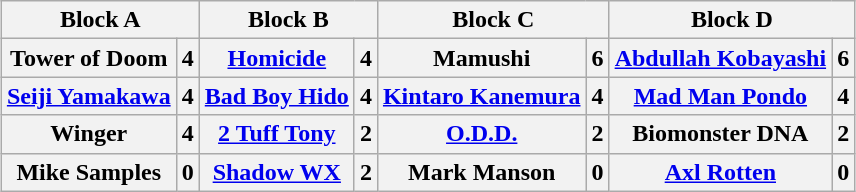<table class="wikitable" style="margin: 1em auto 1em auto">
<tr>
<th colspan="2">Block A</th>
<th colspan="2">Block B</th>
<th colspan="2">Block C</th>
<th colspan="2">Block D</th>
</tr>
<tr>
<th>Tower of Doom</th>
<th>4</th>
<th><a href='#'>Homicide</a></th>
<th>4</th>
<th>Mamushi</th>
<th>6</th>
<th><a href='#'>Abdullah Kobayashi</a></th>
<th>6</th>
</tr>
<tr>
<th><a href='#'>Seiji Yamakawa</a></th>
<th>4</th>
<th><a href='#'>Bad Boy Hido</a></th>
<th>4</th>
<th><a href='#'>Kintaro Kanemura</a></th>
<th>4</th>
<th><a href='#'>Mad Man Pondo</a></th>
<th>4</th>
</tr>
<tr>
<th>Winger</th>
<th>4</th>
<th><a href='#'>2 Tuff Tony</a></th>
<th>2</th>
<th><a href='#'>O.D.D.</a></th>
<th>2</th>
<th>Biomonster DNA</th>
<th>2</th>
</tr>
<tr>
<th>Mike Samples</th>
<th>0</th>
<th><a href='#'>Shadow WX</a></th>
<th>2</th>
<th>Mark Manson</th>
<th>0</th>
<th><a href='#'>Axl Rotten</a></th>
<th>0</th>
</tr>
</table>
